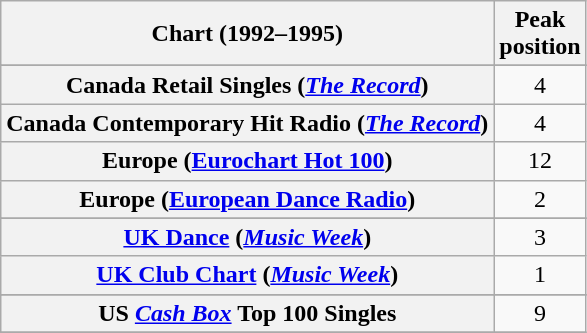<table class="wikitable sortable plainrowheaders" style="text-align:center">
<tr>
<th>Chart (1992–1995)</th>
<th>Peak<br>position</th>
</tr>
<tr>
</tr>
<tr>
</tr>
<tr>
</tr>
<tr>
<th scope="row">Canada Retail Singles (<em><a href='#'>The Record</a></em>)</th>
<td>4</td>
</tr>
<tr>
<th scope="row">Canada Contemporary Hit Radio (<em><a href='#'>The Record</a></em>)</th>
<td>4</td>
</tr>
<tr>
<th scope="row">Europe (<a href='#'>Eurochart Hot 100</a>)</th>
<td>12</td>
</tr>
<tr>
<th scope="row">Europe (<a href='#'>European Dance Radio</a>)</th>
<td>2</td>
</tr>
<tr>
</tr>
<tr>
</tr>
<tr>
</tr>
<tr>
</tr>
<tr>
</tr>
<tr>
</tr>
<tr>
</tr>
<tr>
</tr>
<tr>
</tr>
<tr>
</tr>
<tr>
<th scope="row"><a href='#'>UK Dance</a> (<em><a href='#'>Music Week</a></em>)</th>
<td>3</td>
</tr>
<tr>
<th scope="row"><a href='#'>UK Club Chart</a> (<em><a href='#'>Music Week</a></em>)<br></th>
<td>1</td>
</tr>
<tr>
</tr>
<tr>
</tr>
<tr>
</tr>
<tr>
</tr>
<tr>
<th scope="row">US <em><a href='#'>Cash Box</a></em>  Top 100 Singles</th>
<td align="center">9</td>
</tr>
<tr>
</tr>
</table>
